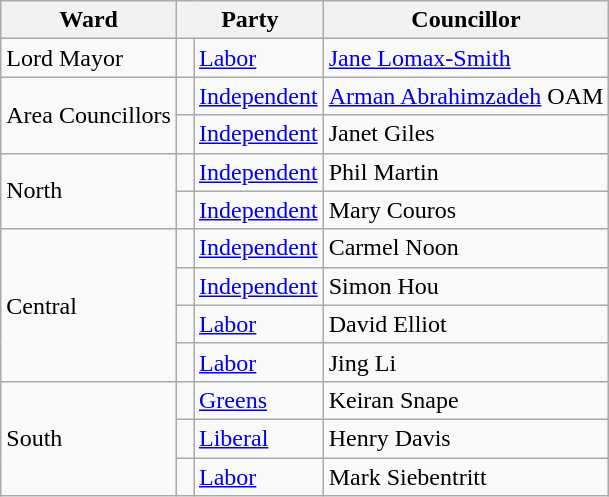<table class="wikitable">
<tr>
<th>Ward</th>
<th colspan="2">Party</th>
<th>Councillor</th>
</tr>
<tr>
<td rowspan="1">Lord Mayor</td>
<td> </td>
<td><a href='#'>Labor</a></td>
<td><a href='#'>Jane Lomax-Smith</a></td>
</tr>
<tr>
<td rowspan="2">Area Councillors</td>
<td> </td>
<td><a href='#'>Independent</a></td>
<td><a href='#'>Arman Abrahimzadeh</a> OAM</td>
</tr>
<tr>
<td> </td>
<td><a href='#'>Independent</a></td>
<td>Janet Giles</td>
</tr>
<tr>
<td rowspan="2">North</td>
<td> </td>
<td><a href='#'>Independent</a></td>
<td>Phil Martin</td>
</tr>
<tr>
<td> </td>
<td><a href='#'>Independent</a></td>
<td>Mary Couros</td>
</tr>
<tr>
<td rowspan="4">Central</td>
<td> </td>
<td><a href='#'>Independent</a></td>
<td>Carmel Noon</td>
</tr>
<tr>
<td> </td>
<td><a href='#'>Independent</a></td>
<td>Simon Hou</td>
</tr>
<tr>
<td> </td>
<td><a href='#'>Labor</a></td>
<td>David Elliot</td>
</tr>
<tr>
<td> </td>
<td><a href='#'>Labor</a></td>
<td>Jing Li</td>
</tr>
<tr>
<td rowspan="3">South</td>
<td> </td>
<td><a href='#'>Greens</a></td>
<td>Keiran Snape</td>
</tr>
<tr>
<td> </td>
<td><a href='#'>Liberal</a></td>
<td>Henry Davis</td>
</tr>
<tr>
<td> </td>
<td><a href='#'>Labor</a></td>
<td>Mark Siebentritt</td>
</tr>
</table>
